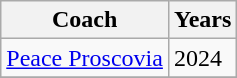<table class="wikitable collapsible">
<tr>
<th>Coach</th>
<th>Years</th>
</tr>
<tr>
<td><a href='#'>Peace Proscovia</a></td>
<td>2024</td>
</tr>
<tr>
</tr>
</table>
